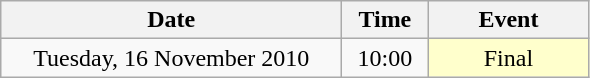<table class = "wikitable" style="text-align:center;">
<tr>
<th width=220>Date</th>
<th width=50>Time</th>
<th width=100>Event</th>
</tr>
<tr>
<td>Tuesday, 16 November 2010</td>
<td>10:00</td>
<td bgcolor=ffffcc>Final</td>
</tr>
</table>
